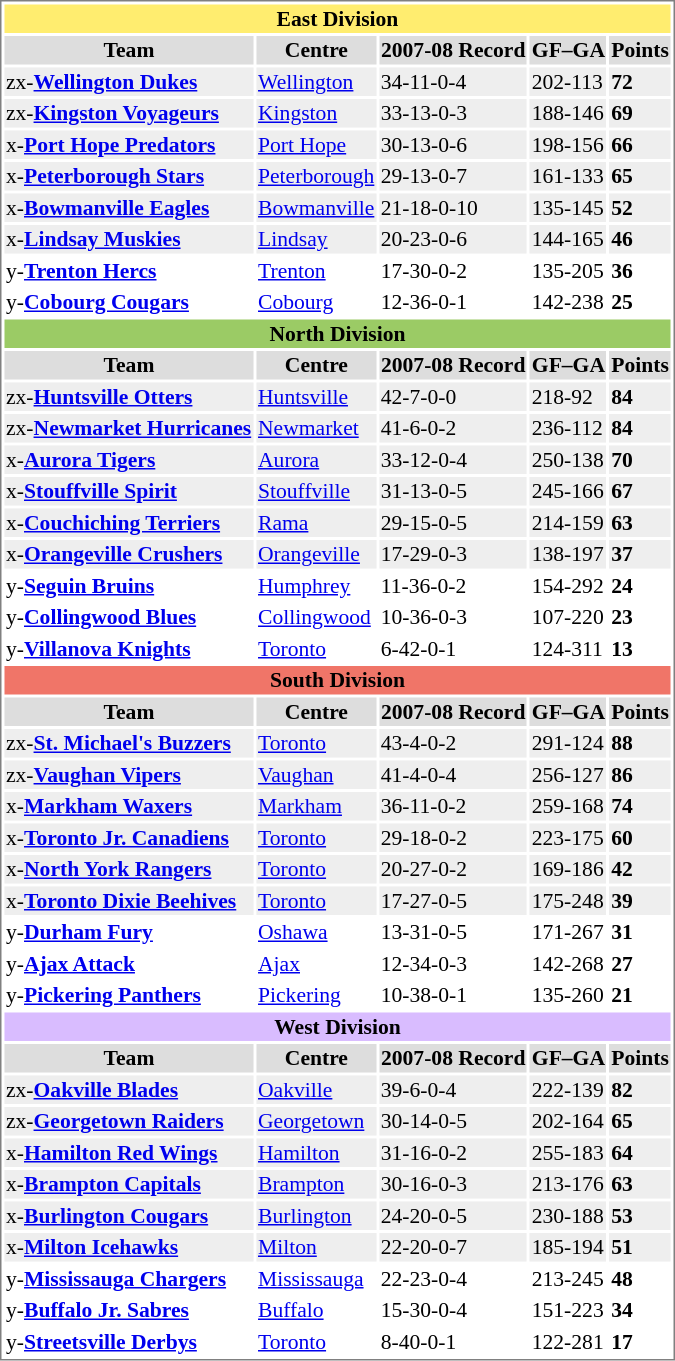<table cellpadding="0">
<tr align="left" style="vertical-align: top">
<td></td>
<td><br><table cellpadding="1" width="450px" style="font-size: 90%; border: 1px solid gray;">
<tr>
<th colspan= "5" style="background: #FFED6F;">East Division</th>
</tr>
<tr>
<th style="background: #DDDDDD;">Team</th>
<th style="background: #DDDDDD;">Centre</th>
<th style="background: #DDDDDD;">2007-08 Record</th>
<th style="background: #DDDDDD;">GF–GA</th>
<th style="background: #DDDDDD;">Points</th>
</tr>
<tr bgcolor="#eeeeee">
<td>zx-<strong><a href='#'>Wellington Dukes</a></strong></td>
<td><a href='#'>Wellington</a></td>
<td>34-11-0-4</td>
<td>202-113</td>
<td><strong>72</strong></td>
</tr>
<tr bgcolor="#eeeeee">
<td>zx-<strong><a href='#'>Kingston Voyageurs</a></strong></td>
<td><a href='#'>Kingston</a></td>
<td>33-13-0-3</td>
<td>188-146</td>
<td><strong>69</strong></td>
</tr>
<tr bgcolor="#eeeeee">
<td>x-<strong><a href='#'>Port Hope Predators</a></strong></td>
<td><a href='#'>Port Hope</a></td>
<td>30-13-0-6</td>
<td>198-156</td>
<td><strong>66</strong></td>
</tr>
<tr bgcolor="#eeeeee">
<td>x-<strong><a href='#'>Peterborough Stars</a></strong></td>
<td><a href='#'>Peterborough</a></td>
<td>29-13-0-7</td>
<td>161-133</td>
<td><strong>65</strong></td>
</tr>
<tr bgcolor="#eeeeee">
<td>x-<strong><a href='#'>Bowmanville Eagles</a></strong></td>
<td><a href='#'>Bowmanville</a></td>
<td>21-18-0-10</td>
<td>135-145</td>
<td><strong>52</strong></td>
</tr>
<tr bgcolor="#eeeeee">
<td>x-<strong><a href='#'>Lindsay Muskies</a></strong></td>
<td><a href='#'>Lindsay</a></td>
<td>20-23-0-6</td>
<td>144-165</td>
<td><strong>46</strong></td>
</tr>
<tr>
<td>y-<strong><a href='#'>Trenton Hercs</a></strong></td>
<td><a href='#'>Trenton</a></td>
<td>17-30-0-2</td>
<td>135-205</td>
<td><strong>36</strong></td>
</tr>
<tr>
<td>y-<strong><a href='#'>Cobourg Cougars</a></strong></td>
<td><a href='#'>Cobourg</a></td>
<td>12-36-0-1</td>
<td>142-238</td>
<td><strong>25</strong></td>
</tr>
<tr>
<th colspan= "5" style="background: #9BCB65;">North Division</th>
</tr>
<tr>
<th style="background: #DDDDDD;">Team</th>
<th style="background: #DDDDDD;">Centre</th>
<th style="background: #DDDDDD;">2007-08 Record</th>
<th style="background: #DDDDDD;">GF–GA</th>
<th style="background: #DDDDDD;">Points</th>
</tr>
<tr bgcolor="#eeeeee">
<td>zx-<strong><a href='#'>Huntsville Otters</a></strong></td>
<td><a href='#'>Huntsville</a></td>
<td>42-7-0-0</td>
<td>218-92</td>
<td><strong>84</strong></td>
</tr>
<tr bgcolor="#eeeeee">
<td>zx-<strong><a href='#'>Newmarket Hurricanes</a></strong></td>
<td><a href='#'>Newmarket</a></td>
<td>41-6-0-2</td>
<td>236-112</td>
<td><strong>84</strong></td>
</tr>
<tr bgcolor="#eeeeee">
<td>x-<strong><a href='#'>Aurora Tigers</a></strong></td>
<td><a href='#'>Aurora</a></td>
<td>33-12-0-4</td>
<td>250-138</td>
<td><strong>70</strong></td>
</tr>
<tr bgcolor="#eeeeee">
<td>x-<strong><a href='#'>Stouffville Spirit</a></strong></td>
<td><a href='#'>Stouffville</a></td>
<td>31-13-0-5</td>
<td>245-166</td>
<td><strong>67</strong></td>
</tr>
<tr bgcolor="#eeeeee">
<td>x-<strong><a href='#'>Couchiching Terriers</a></strong></td>
<td><a href='#'>Rama</a></td>
<td>29-15-0-5</td>
<td>214-159</td>
<td><strong>63</strong></td>
</tr>
<tr bgcolor="#eeeeee">
<td>x-<strong><a href='#'>Orangeville Crushers</a></strong></td>
<td><a href='#'>Orangeville</a></td>
<td>17-29-0-3</td>
<td>138-197</td>
<td><strong>37</strong></td>
</tr>
<tr>
<td>y-<strong><a href='#'>Seguin Bruins</a></strong></td>
<td><a href='#'>Humphrey</a></td>
<td>11-36-0-2</td>
<td>154-292</td>
<td><strong>24</strong></td>
</tr>
<tr>
<td>y-<strong><a href='#'>Collingwood Blues</a></strong></td>
<td><a href='#'>Collingwood</a></td>
<td>10-36-0-3</td>
<td>107-220</td>
<td><strong>23</strong></td>
</tr>
<tr>
<td>y-<strong><a href='#'>Villanova Knights</a></strong></td>
<td><a href='#'>Toronto</a></td>
<td>6-42-0-1</td>
<td>124-311</td>
<td><strong>13</strong></td>
</tr>
<tr>
<th colspan= "5" style="background: #F07568;">South Division</th>
</tr>
<tr>
<th style="background: #DDDDDD;">Team</th>
<th style="background: #DDDDDD;">Centre</th>
<th style="background: #DDDDDD;">2007-08 Record</th>
<th style="background: #DDDDDD;">GF–GA</th>
<th style="background: #DDDDDD;">Points</th>
</tr>
<tr bgcolor="#eeeeee">
<td>zx-<strong><a href='#'>St. Michael's Buzzers</a></strong></td>
<td><a href='#'>Toronto</a></td>
<td>43-4-0-2</td>
<td>291-124</td>
<td><strong>88</strong></td>
</tr>
<tr bgcolor="#eeeeee">
<td>zx-<strong><a href='#'>Vaughan Vipers</a></strong></td>
<td><a href='#'>Vaughan</a></td>
<td>41-4-0-4</td>
<td>256-127</td>
<td><strong>86</strong></td>
</tr>
<tr bgcolor="#eeeeee">
<td>x-<strong><a href='#'>Markham Waxers</a></strong></td>
<td><a href='#'>Markham</a></td>
<td>36-11-0-2</td>
<td>259-168</td>
<td><strong>74</strong></td>
</tr>
<tr bgcolor="#eeeeee">
<td>x-<strong><a href='#'>Toronto Jr. Canadiens</a></strong></td>
<td><a href='#'>Toronto</a></td>
<td>29-18-0-2</td>
<td>223-175</td>
<td><strong>60</strong></td>
</tr>
<tr bgcolor="#eeeeee">
<td>x-<strong><a href='#'>North York Rangers</a></strong></td>
<td><a href='#'>Toronto</a></td>
<td>20-27-0-2</td>
<td>169-186</td>
<td><strong>42</strong></td>
</tr>
<tr bgcolor="#eeeeee">
<td>x-<strong><a href='#'>Toronto Dixie Beehives</a></strong></td>
<td><a href='#'>Toronto</a></td>
<td>17-27-0-5</td>
<td>175-248</td>
<td><strong>39</strong></td>
</tr>
<tr>
<td>y-<strong><a href='#'>Durham Fury</a></strong></td>
<td><a href='#'>Oshawa</a></td>
<td>13-31-0-5</td>
<td>171-267</td>
<td><strong>31</strong></td>
</tr>
<tr>
<td>y-<strong><a href='#'>Ajax Attack</a></strong></td>
<td><a href='#'>Ajax</a></td>
<td>12-34-0-3</td>
<td>142-268</td>
<td><strong>27</strong></td>
</tr>
<tr>
<td>y-<strong><a href='#'>Pickering Panthers</a></strong></td>
<td><a href='#'>Pickering</a></td>
<td>10-38-0-1</td>
<td>135-260</td>
<td><strong>21</strong></td>
</tr>
<tr>
<th colspan= "5" style="background: #D9BCFF;">West Division</th>
</tr>
<tr>
<th style="background: #DDDDDD;">Team</th>
<th style="background: #DDDDDD;">Centre</th>
<th style="background: #DDDDDD;">2007-08 Record</th>
<th style="background: #DDDDDD;">GF–GA</th>
<th style="background: #DDDDDD;">Points</th>
</tr>
<tr bgcolor="#eeeeee">
<td>zx-<strong><a href='#'>Oakville Blades</a></strong></td>
<td><a href='#'>Oakville</a></td>
<td>39-6-0-4</td>
<td>222-139</td>
<td><strong>82</strong></td>
</tr>
<tr bgcolor="#eeeeee">
<td>zx-<strong><a href='#'>Georgetown Raiders</a></strong></td>
<td><a href='#'>Georgetown</a></td>
<td>30-14-0-5</td>
<td>202-164</td>
<td><strong>65</strong></td>
</tr>
<tr bgcolor="#eeeeee">
<td>x-<strong><a href='#'>Hamilton Red Wings</a></strong></td>
<td><a href='#'>Hamilton</a></td>
<td>31-16-0-2</td>
<td>255-183</td>
<td><strong>64</strong></td>
</tr>
<tr bgcolor="#eeeeee">
<td>x-<strong><a href='#'>Brampton Capitals</a></strong></td>
<td><a href='#'>Brampton</a></td>
<td>30-16-0-3</td>
<td>213-176</td>
<td><strong>63</strong></td>
</tr>
<tr bgcolor="#eeeeee">
<td>x-<strong><a href='#'>Burlington Cougars</a></strong></td>
<td><a href='#'>Burlington</a></td>
<td>24-20-0-5</td>
<td>230-188</td>
<td><strong>53</strong></td>
</tr>
<tr bgcolor="#eeeeee">
<td>x-<strong><a href='#'>Milton Icehawks</a></strong></td>
<td><a href='#'>Milton</a></td>
<td>22-20-0-7</td>
<td>185-194</td>
<td><strong>51</strong></td>
</tr>
<tr>
<td>y-<strong><a href='#'>Mississauga Chargers</a></strong></td>
<td><a href='#'>Mississauga</a></td>
<td>22-23-0-4</td>
<td>213-245</td>
<td><strong>48</strong></td>
</tr>
<tr>
<td>y-<strong><a href='#'>Buffalo Jr. Sabres</a></strong></td>
<td><a href='#'>Buffalo</a></td>
<td>15-30-0-4</td>
<td>151-223</td>
<td><strong>34</strong></td>
</tr>
<tr>
<td>y-<strong><a href='#'>Streetsville Derbys</a></strong></td>
<td><a href='#'>Toronto</a></td>
<td>8-40-0-1</td>
<td>122-281</td>
<td><strong>17</strong></td>
</tr>
</table>
</td>
</tr>
</table>
